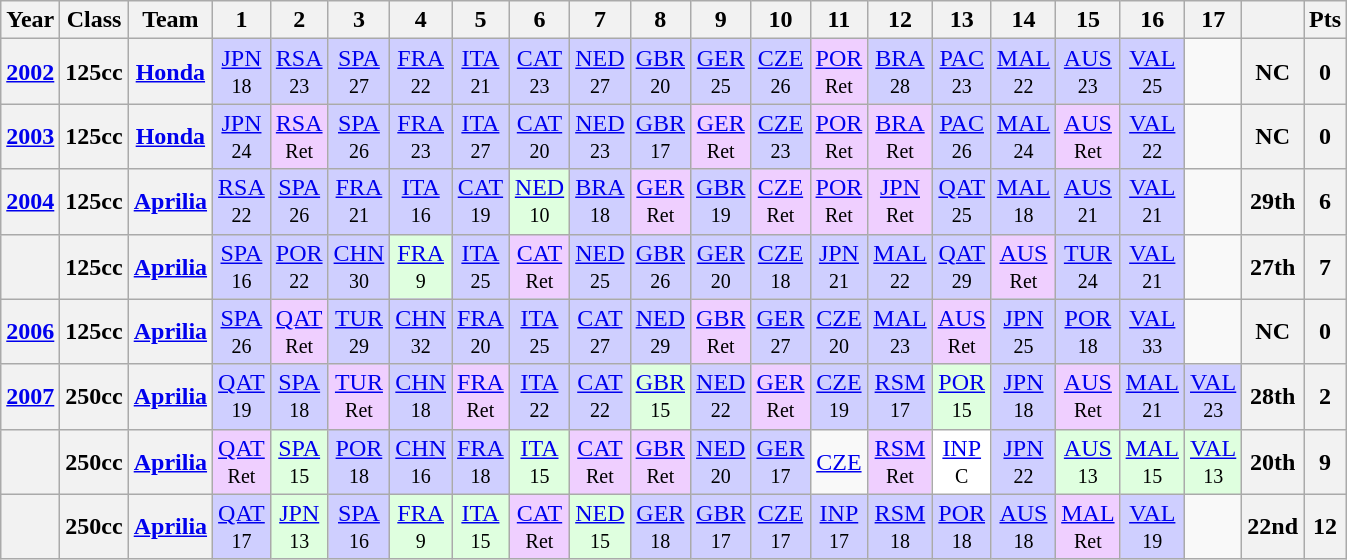<table class="wikitable" style="text-align:center;">
<tr>
<th>Year</th>
<th>Class</th>
<th>Team</th>
<th>1</th>
<th>2</th>
<th>3</th>
<th>4</th>
<th>5</th>
<th>6</th>
<th>7</th>
<th>8</th>
<th>9</th>
<th>10</th>
<th>11</th>
<th>12</th>
<th>13</th>
<th>14</th>
<th>15</th>
<th>16</th>
<th>17</th>
<th></th>
<th>Pts</th>
</tr>
<tr>
<th align="left"><a href='#'>2002</a></th>
<th align="left">125cc</th>
<th align="left"><a href='#'>Honda</a></th>
<td style="background:#CFCFFF;"><a href='#'>JPN</a><br><small>18</small></td>
<td style="background:#CFCFFF;"><a href='#'>RSA</a><br><small>23</small></td>
<td style="background:#CFCFFF;"><a href='#'>SPA</a><br><small>27</small></td>
<td style="background:#CFCFFF;"><a href='#'>FRA</a><br><small>22</small></td>
<td style="background:#CFCFFF;"><a href='#'>ITA</a><br><small>21</small></td>
<td style="background:#CFCFFF;"><a href='#'>CAT</a><br><small>23</small></td>
<td style="background:#CFCFFF;"><a href='#'>NED</a><br><small>27</small></td>
<td style="background:#CFCFFF;"><a href='#'>GBR</a><br><small>20</small></td>
<td style="background:#CFCFFF;"><a href='#'>GER</a><br><small>25</small></td>
<td style="background:#CFCFFF;"><a href='#'>CZE</a><br><small>26</small></td>
<td style="background:#EFCFFF;"><a href='#'>POR</a><br><small>Ret</small></td>
<td style="background:#CFCFFF;"><a href='#'>BRA</a><br><small>28</small></td>
<td style="background:#CFCFFF;"><a href='#'>PAC</a><br><small>23</small></td>
<td style="background:#CFCFFF;"><a href='#'>MAL</a><br><small>22</small></td>
<td style="background:#CFCFFF;"><a href='#'>AUS</a><br><small>23</small></td>
<td style="background:#CFCFFF;"><a href='#'>VAL</a><br><small>25</small></td>
<td></td>
<th>NC</th>
<th>0</th>
</tr>
<tr>
<th align="left"><a href='#'>2003</a></th>
<th align="left">125cc</th>
<th align="left"><a href='#'>Honda</a></th>
<td style="background:#CFCFFF;"><a href='#'>JPN</a><br><small>24</small></td>
<td style="background:#EFCFFF;"><a href='#'>RSA</a><br><small>Ret</small></td>
<td style="background:#CFCFFF;"><a href='#'>SPA</a><br><small>26</small></td>
<td style="background:#CFCFFF;"><a href='#'>FRA</a><br><small>23</small></td>
<td style="background:#CFCFFF;"><a href='#'>ITA</a><br><small>27</small></td>
<td style="background:#CFCFFF;"><a href='#'>CAT</a><br><small>20</small></td>
<td style="background:#CFCFFF;"><a href='#'>NED</a><br><small>23</small></td>
<td style="background:#CFCFFF;"><a href='#'>GBR</a><br><small>17</small></td>
<td style="background:#EFCFFF;"><a href='#'>GER</a><br><small>Ret</small></td>
<td style="background:#CFCFFF;"><a href='#'>CZE</a><br><small>23</small></td>
<td style="background:#EFCFFF;"><a href='#'>POR</a><br><small>Ret</small></td>
<td style="background:#EFCFFF;"><a href='#'>BRA</a><br><small>Ret</small></td>
<td style="background:#CFCFFF;"><a href='#'>PAC</a><br><small>26</small></td>
<td style="background:#CFCFFF;"><a href='#'>MAL</a><br><small>24</small></td>
<td style="background:#EFCFFF;"><a href='#'>AUS</a><br><small>Ret</small></td>
<td style="background:#CFCFFF;"><a href='#'>VAL</a><br><small>22</small></td>
<td></td>
<th>NC</th>
<th>0</th>
</tr>
<tr>
<th align="left"><a href='#'>2004</a></th>
<th align="left">125cc</th>
<th align="left"><a href='#'>Aprilia</a></th>
<td style="background:#CFCFFF;"><a href='#'>RSA</a><br><small>22</small></td>
<td style="background:#CFCFFF;"><a href='#'>SPA</a><br><small>26</small></td>
<td style="background:#CFCFFF;"><a href='#'>FRA</a><br><small>21</small></td>
<td style="background:#CFCFFF;"><a href='#'>ITA</a><br><small>16</small></td>
<td style="background:#CFCFFF;"><a href='#'>CAT</a><br><small>19</small></td>
<td style="background:#DFFFDF;"><a href='#'>NED</a><br><small>10</small></td>
<td style="background:#CFCFFF;"><a href='#'>BRA</a><br><small>18</small></td>
<td style="background:#EFCFFF;"><a href='#'>GER</a><br><small>Ret</small></td>
<td style="background:#CFCFFF;"><a href='#'>GBR</a><br><small>19</small></td>
<td style="background:#EFCFFF;"><a href='#'>CZE</a><br><small>Ret</small></td>
<td style="background:#EFCFFF;"><a href='#'>POR</a><br><small>Ret</small></td>
<td style="background:#EFCFFF;"><a href='#'>JPN</a><br><small>Ret</small></td>
<td style="background:#CFCFFF;"><a href='#'>QAT</a><br><small>25</small></td>
<td style="background:#CFCFFF;"><a href='#'>MAL</a><br><small>18</small></td>
<td style="background:#CFCFFF;"><a href='#'>AUS</a><br><small>21</small></td>
<td style="background:#CFCFFF;"><a href='#'>VAL</a><br><small>21</small></td>
<td></td>
<th>29th</th>
<th>6</th>
</tr>
<tr>
<th align="left"></th>
<th align="left">125cc</th>
<th align="left"><a href='#'>Aprilia</a></th>
<td style="background:#CFCFFF;"><a href='#'>SPA</a><br><small>16</small></td>
<td style="background:#CFCFFF;"><a href='#'>POR</a><br><small>22</small></td>
<td style="background:#CFCFFF;"><a href='#'>CHN</a><br><small>30</small></td>
<td style="background:#DFFFDF;"><a href='#'>FRA</a><br><small>9</small></td>
<td style="background:#CFCFFF;"><a href='#'>ITA</a><br><small>25</small></td>
<td style="background:#EFCFFF;"><a href='#'>CAT</a><br><small>Ret</small></td>
<td style="background:#CFCFFF;"><a href='#'>NED</a><br><small>25</small></td>
<td style="background:#CFCFFF;"><a href='#'>GBR</a><br><small>26</small></td>
<td style="background:#CFCFFF;"><a href='#'>GER</a><br><small>20</small></td>
<td style="background:#CFCFFF;"><a href='#'>CZE</a><br><small>18</small></td>
<td style="background:#CFCFFF;"><a href='#'>JPN</a><br><small>21</small></td>
<td style="background:#CFCFFF;"><a href='#'>MAL</a><br><small>22</small></td>
<td style="background:#CFCFFF;"><a href='#'>QAT</a><br><small>29</small></td>
<td style="background:#EFCFFF;"><a href='#'>AUS</a><br><small>Ret</small></td>
<td style="background:#CFCFFF;"><a href='#'>TUR</a><br><small>24</small></td>
<td style="background:#CFCFFF;"><a href='#'>VAL</a><br><small>21</small></td>
<td></td>
<th>27th</th>
<th>7</th>
</tr>
<tr>
<th align="left"><a href='#'>2006</a></th>
<th align="left">125cc</th>
<th align="left"><a href='#'>Aprilia</a></th>
<td style="background:#CFCFFF;"><a href='#'>SPA</a><br><small>26</small></td>
<td style="background:#EFCFFF;"><a href='#'>QAT</a><br><small>Ret</small></td>
<td style="background:#CFCFFF;"><a href='#'>TUR</a><br><small>29</small></td>
<td style="background:#CFCFFF;"><a href='#'>CHN</a><br><small>32</small></td>
<td style="background:#CFCFFF;"><a href='#'>FRA</a><br><small>20</small></td>
<td style="background:#CFCFFF;"><a href='#'>ITA</a><br><small>25</small></td>
<td style="background:#CFCFFF;"><a href='#'>CAT</a><br><small>27</small></td>
<td style="background:#CFCFFF;"><a href='#'>NED</a><br><small>29</small></td>
<td style="background:#EFCFFF;"><a href='#'>GBR</a><br><small>Ret</small></td>
<td style="background:#CFCFFF;"><a href='#'>GER</a><br><small>27</small></td>
<td style="background:#CFCFFF;"><a href='#'>CZE</a><br><small>20</small></td>
<td style="background:#CFCFFF;"><a href='#'>MAL</a><br><small>23</small></td>
<td style="background:#EFCFFF;"><a href='#'>AUS</a><br><small>Ret</small></td>
<td style="background:#CFCFFF;"><a href='#'>JPN</a><br><small>25</small></td>
<td style="background:#CFCFFF;"><a href='#'>POR</a><br><small>18</small></td>
<td style="background:#CFCFFF;"><a href='#'>VAL</a><br><small>33</small></td>
<td></td>
<th>NC</th>
<th>0</th>
</tr>
<tr>
<th align="left"><a href='#'>2007</a></th>
<th align="left">250cc</th>
<th align="left"><a href='#'>Aprilia</a></th>
<td style="background:#CFCFFF;"><a href='#'>QAT</a><br><small>19</small></td>
<td style="background:#CFCFFF;"><a href='#'>SPA</a><br><small>18</small></td>
<td style="background:#EFCFFF;"><a href='#'>TUR</a><br><small>Ret</small></td>
<td style="background:#CFCFFF;"><a href='#'>CHN</a><br><small>18</small></td>
<td style="background:#EFCFFF;"><a href='#'>FRA</a><br><small>Ret</small></td>
<td style="background:#CFCFFF;"><a href='#'>ITA</a><br><small>22</small></td>
<td style="background:#CFCFFF;"><a href='#'>CAT</a><br><small>22</small></td>
<td style="background:#DFFFDF;"><a href='#'>GBR</a><br><small>15</small></td>
<td style="background:#CFCFFF;"><a href='#'>NED</a><br><small>22</small></td>
<td style="background:#EFCFFF;"><a href='#'>GER</a><br><small>Ret</small></td>
<td style="background:#CFCFFF;"><a href='#'>CZE</a><br><small>19</small></td>
<td style="background:#CFCFFF;"><a href='#'>RSM</a><br><small>17</small></td>
<td style="background:#DFFFDF;"><a href='#'>POR</a><br><small>15</small></td>
<td style="background:#CFCFFF;"><a href='#'>JPN</a><br><small>18</small></td>
<td style="background:#EFCFFF;"><a href='#'>AUS</a><br><small>Ret</small></td>
<td style="background:#CFCFFF;"><a href='#'>MAL</a><br><small>21</small></td>
<td style="background:#CFCFFF;"><a href='#'>VAL</a><br><small>23</small></td>
<th>28th</th>
<th>2</th>
</tr>
<tr>
<th align="left"></th>
<th align="left">250cc</th>
<th align="left"><a href='#'>Aprilia</a></th>
<td style="background:#EFCFFF;"><a href='#'>QAT</a><br><small>Ret</small></td>
<td style="background:#DFFFDF;"><a href='#'>SPA</a><br><small>15</small></td>
<td style="background:#CFCFFF;"><a href='#'>POR</a><br><small>18</small></td>
<td style="background:#CFCFFF;"><a href='#'>CHN</a><br><small>16</small></td>
<td style="background:#CFCFFF;"><a href='#'>FRA</a><br><small>18</small></td>
<td style="background:#DFFFDF;"><a href='#'>ITA</a><br><small>15</small></td>
<td style="background:#EFCFFF;"><a href='#'>CAT</a><br><small>Ret</small></td>
<td style="background:#EFCFFF;"><a href='#'>GBR</a><br><small>Ret</small></td>
<td style="background:#CFCFFF;"><a href='#'>NED</a><br><small>20</small></td>
<td style="background:#CFCFFF;"><a href='#'>GER</a><br><small>17</small></td>
<td><a href='#'>CZE</a><br><small></small></td>
<td style="background:#EFCFFF;"><a href='#'>RSM</a><br><small>Ret</small></td>
<td style="background:#FFFFFF;"><a href='#'>INP</a><br><small>C</small></td>
<td style="background:#CFCFFF;"><a href='#'>JPN</a><br><small>22</small></td>
<td style="background:#DFFFDF;"><a href='#'>AUS</a><br><small>13</small></td>
<td style="background:#DFFFDF;"><a href='#'>MAL</a><br><small>15</small></td>
<td style="background:#DFFFDF;"><a href='#'>VAL</a><br><small>13</small></td>
<th>20th</th>
<th>9</th>
</tr>
<tr>
<th align="left"></th>
<th align="left">250cc</th>
<th align="left"><a href='#'>Aprilia</a></th>
<td style="background:#CFCFFF;"><a href='#'>QAT</a><br><small>17</small></td>
<td style="background:#DFFFDF;"><a href='#'>JPN</a><br><small>13</small></td>
<td style="background:#CFCFFF;"><a href='#'>SPA</a><br><small>16</small></td>
<td style="background:#DFFFDF;"><a href='#'>FRA</a><br><small>9</small></td>
<td style="background:#DFFFDF;"><a href='#'>ITA</a><br><small>15</small></td>
<td style="background:#EFCFFF;"><a href='#'>CAT</a><br><small>Ret</small></td>
<td style="background:#DFFFDF;"><a href='#'>NED</a><br><small>15</small></td>
<td style="background:#CFCFFF;"><a href='#'>GER</a><br><small>18</small></td>
<td style="background:#CFCFFF;"><a href='#'>GBR</a><br><small>17</small></td>
<td style="background:#CFCFFF;"><a href='#'>CZE</a><br><small>17</small></td>
<td style="background:#CFCFFF;"><a href='#'>INP</a><br><small>17</small></td>
<td style="background:#CFCFFF;"><a href='#'>RSM</a><br><small>18</small></td>
<td style="background:#CFCFFF;"><a href='#'>POR</a><br><small>18</small></td>
<td style="background:#CFCFFF;"><a href='#'>AUS</a><br><small>18</small></td>
<td style="background:#EFCFFF;"><a href='#'>MAL</a><br><small>Ret</small></td>
<td style="background:#CFCFFF;"><a href='#'>VAL</a><br><small>19</small></td>
<td></td>
<th>22nd</th>
<th>12</th>
</tr>
</table>
